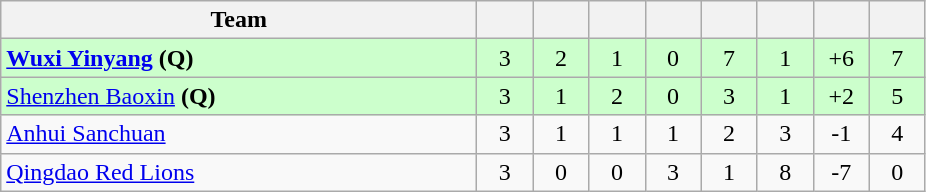<table class="wikitable" style="text-align:center;">
<tr>
<th width=310>Team</th>
<th width=30></th>
<th width=30></th>
<th width=30></th>
<th width=30></th>
<th width=30></th>
<th width=30></th>
<th width=30></th>
<th width=30></th>
</tr>
<tr bgcolor="#ccffcc">
<td align="left"><strong><a href='#'>Wuxi Yinyang</a> (Q)</strong></td>
<td>3</td>
<td>2</td>
<td>1</td>
<td>0</td>
<td>7</td>
<td>1</td>
<td>+6</td>
<td>7</td>
</tr>
<tr bgcolor="#ccffcc">
<td align="left"><a href='#'>Shenzhen Baoxin</a> <strong>(Q)</strong></td>
<td>3</td>
<td>1</td>
<td>2</td>
<td>0</td>
<td>3</td>
<td>1</td>
<td>+2</td>
<td>5</td>
</tr>
<tr>
<td align="left"><a href='#'>Anhui Sanchuan</a></td>
<td>3</td>
<td>1</td>
<td>1</td>
<td>1</td>
<td>2</td>
<td>3</td>
<td>-1</td>
<td>4</td>
</tr>
<tr>
<td align="left"><a href='#'>Qingdao Red Lions</a></td>
<td>3</td>
<td>0</td>
<td>0</td>
<td>3</td>
<td>1</td>
<td>8</td>
<td>-7</td>
<td>0</td>
</tr>
</table>
